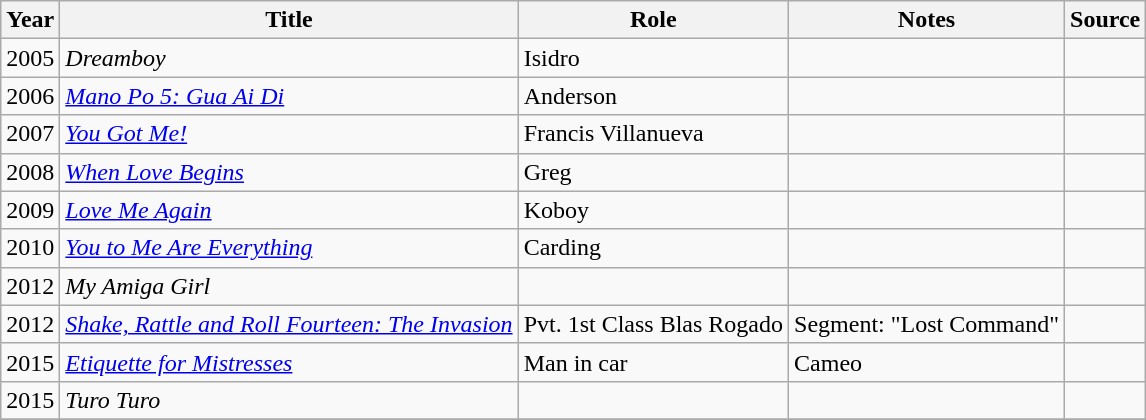<table class="wikitable sortable">
<tr>
<th>Year</th>
<th>Title</th>
<th>Role</th>
<th class="unsortable">Notes</th>
<th class="unsortable">Source</th>
</tr>
<tr>
<td>2005</td>
<td><em>Dreamboy</em></td>
<td>Isidro</td>
<td></td>
<td></td>
</tr>
<tr>
<td>2006</td>
<td><em><a href='#'>Mano Po 5: Gua Ai Di</a></em></td>
<td>Anderson</td>
<td></td>
<td></td>
</tr>
<tr>
<td>2007</td>
<td><em><a href='#'>You Got Me!</a></em></td>
<td>Francis Villanueva</td>
<td></td>
<td></td>
</tr>
<tr>
<td>2008</td>
<td><em><a href='#'>When Love Begins</a></em></td>
<td>Greg</td>
<td></td>
<td></td>
</tr>
<tr>
<td>2009</td>
<td><em><a href='#'>Love Me Again</a></em></td>
<td>Koboy</td>
<td></td>
<td></td>
</tr>
<tr>
<td>2010</td>
<td><em><a href='#'>You to Me Are Everything</a></em></td>
<td>Carding</td>
<td></td>
<td></td>
</tr>
<tr>
<td>2012</td>
<td><em>My Amiga Girl</em></td>
<td></td>
<td></td>
<td></td>
</tr>
<tr>
<td>2012</td>
<td><em><a href='#'>Shake, Rattle and Roll Fourteen: The Invasion</a></em></td>
<td>Pvt. 1st Class Blas Rogado</td>
<td>Segment: "Lost Command"</td>
<td></td>
</tr>
<tr>
<td>2015</td>
<td><em><a href='#'>Etiquette for Mistresses</a></em></td>
<td>Man in car</td>
<td>Cameo</td>
<td></td>
</tr>
<tr>
<td>2015</td>
<td><em>Turo Turo</em></td>
<td></td>
<td></td>
<td></td>
</tr>
<tr>
</tr>
</table>
